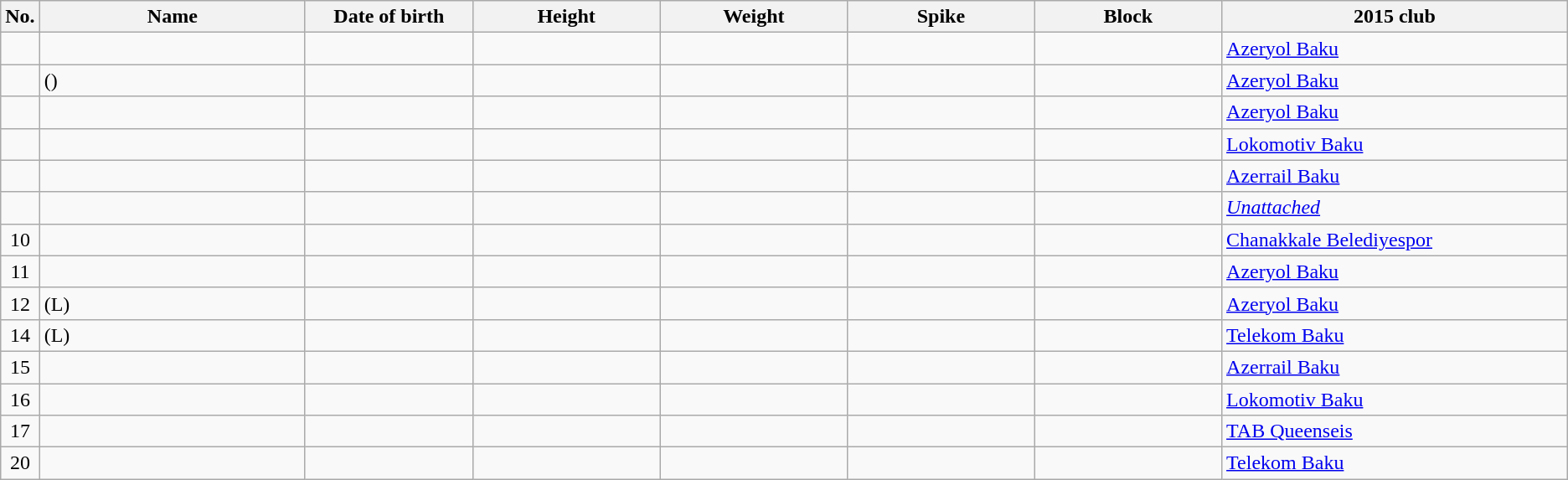<table class="wikitable sortable" style="font-size:100%; text-align:center;">
<tr>
<th>No.</th>
<th style="width:13em">Name</th>
<th style="width:8em">Date of birth</th>
<th style="width:9em">Height</th>
<th style="width:9em">Weight</th>
<th style="width:9em">Spike</th>
<th style="width:9em">Block</th>
<th style="width:17em">2015 club</th>
</tr>
<tr>
<td></td>
<td align=left></td>
<td align=right></td>
<td></td>
<td></td>
<td></td>
<td></td>
<td align=left> <a href='#'>Azeryol Baku</a></td>
</tr>
<tr>
<td></td>
<td align=left> ()</td>
<td align=right></td>
<td></td>
<td></td>
<td></td>
<td></td>
<td align=left> <a href='#'>Azeryol Baku</a></td>
</tr>
<tr>
<td></td>
<td align=left></td>
<td align=right></td>
<td></td>
<td></td>
<td></td>
<td></td>
<td align=left> <a href='#'>Azeryol Baku</a></td>
</tr>
<tr>
<td></td>
<td align=left></td>
<td align=right></td>
<td></td>
<td></td>
<td></td>
<td></td>
<td align=left> <a href='#'>Lokomotiv Baku</a></td>
</tr>
<tr>
<td></td>
<td align=left></td>
<td align=right></td>
<td></td>
<td></td>
<td></td>
<td></td>
<td align=left> <a href='#'>Azerrail Baku</a></td>
</tr>
<tr>
<td></td>
<td align=left></td>
<td align=right></td>
<td></td>
<td></td>
<td></td>
<td></td>
<td align=left><a href='#'><em>Unattached</em></a></td>
</tr>
<tr>
<td>10</td>
<td align=left></td>
<td align=right></td>
<td></td>
<td></td>
<td></td>
<td></td>
<td align=left> <a href='#'>Chanakkale Belediyespor</a></td>
</tr>
<tr>
<td>11</td>
<td align=left></td>
<td align=right></td>
<td></td>
<td></td>
<td></td>
<td></td>
<td align=left> <a href='#'>Azeryol Baku</a></td>
</tr>
<tr>
<td>12</td>
<td align=left> (L)</td>
<td align=right></td>
<td></td>
<td></td>
<td></td>
<td></td>
<td align=left> <a href='#'>Azeryol Baku</a></td>
</tr>
<tr>
<td>14</td>
<td align=left> (L)</td>
<td align=right></td>
<td></td>
<td></td>
<td></td>
<td></td>
<td align=left> <a href='#'>Telekom Baku</a></td>
</tr>
<tr>
<td>15</td>
<td align=left></td>
<td align=right></td>
<td></td>
<td></td>
<td></td>
<td></td>
<td align=left> <a href='#'>Azerrail Baku</a></td>
</tr>
<tr>
<td>16</td>
<td align=left></td>
<td align=right></td>
<td></td>
<td></td>
<td></td>
<td></td>
<td align=left> <a href='#'>Lokomotiv Baku</a></td>
</tr>
<tr>
<td>17</td>
<td align=left></td>
<td align=right></td>
<td></td>
<td></td>
<td></td>
<td></td>
<td align=left> <a href='#'>TAB Queenseis</a></td>
</tr>
<tr>
<td>20</td>
<td align=left></td>
<td align=right></td>
<td></td>
<td></td>
<td></td>
<td></td>
<td align=left> <a href='#'>Telekom Baku</a></td>
</tr>
</table>
